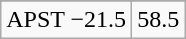<table class="wikitable">
<tr align="center">
</tr>
<tr align="center">
<td>APST −21.5</td>
<td>58.5</td>
</tr>
</table>
